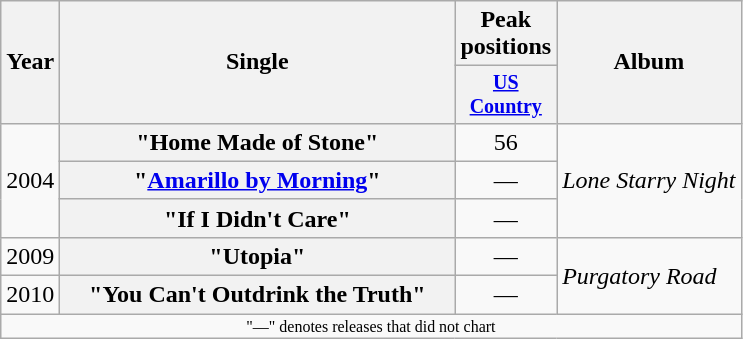<table class="wikitable plainrowheaders" style="text-align:center;">
<tr>
<th rowspan="2">Year</th>
<th rowspan="2" style="width:16em;">Single</th>
<th>Peak positions</th>
<th rowspan="2">Album</th>
</tr>
<tr style="font-size:smaller;">
<th style="width:60px;"><a href='#'>US Country</a></th>
</tr>
<tr>
<td rowspan="3">2004</td>
<th scope="row">"Home Made of Stone"</th>
<td>56</td>
<td style="text-align:left;" rowspan="3"><em>Lone Starry Night</em></td>
</tr>
<tr>
<th scope="row">"<a href='#'>Amarillo by Morning</a>"</th>
<td>—</td>
</tr>
<tr>
<th scope="row">"If I Didn't Care"</th>
<td>—</td>
</tr>
<tr>
<td>2009</td>
<th scope="row">"Utopia"</th>
<td>—</td>
<td style="text-align:left;" rowspan="2"><em>Purgatory Road</em></td>
</tr>
<tr>
<td>2010</td>
<th scope="row">"You Can't Outdrink the Truth"</th>
<td>—</td>
</tr>
<tr>
<td colspan="4" style="font-size:8pt">"—" denotes releases that did not chart</td>
</tr>
</table>
